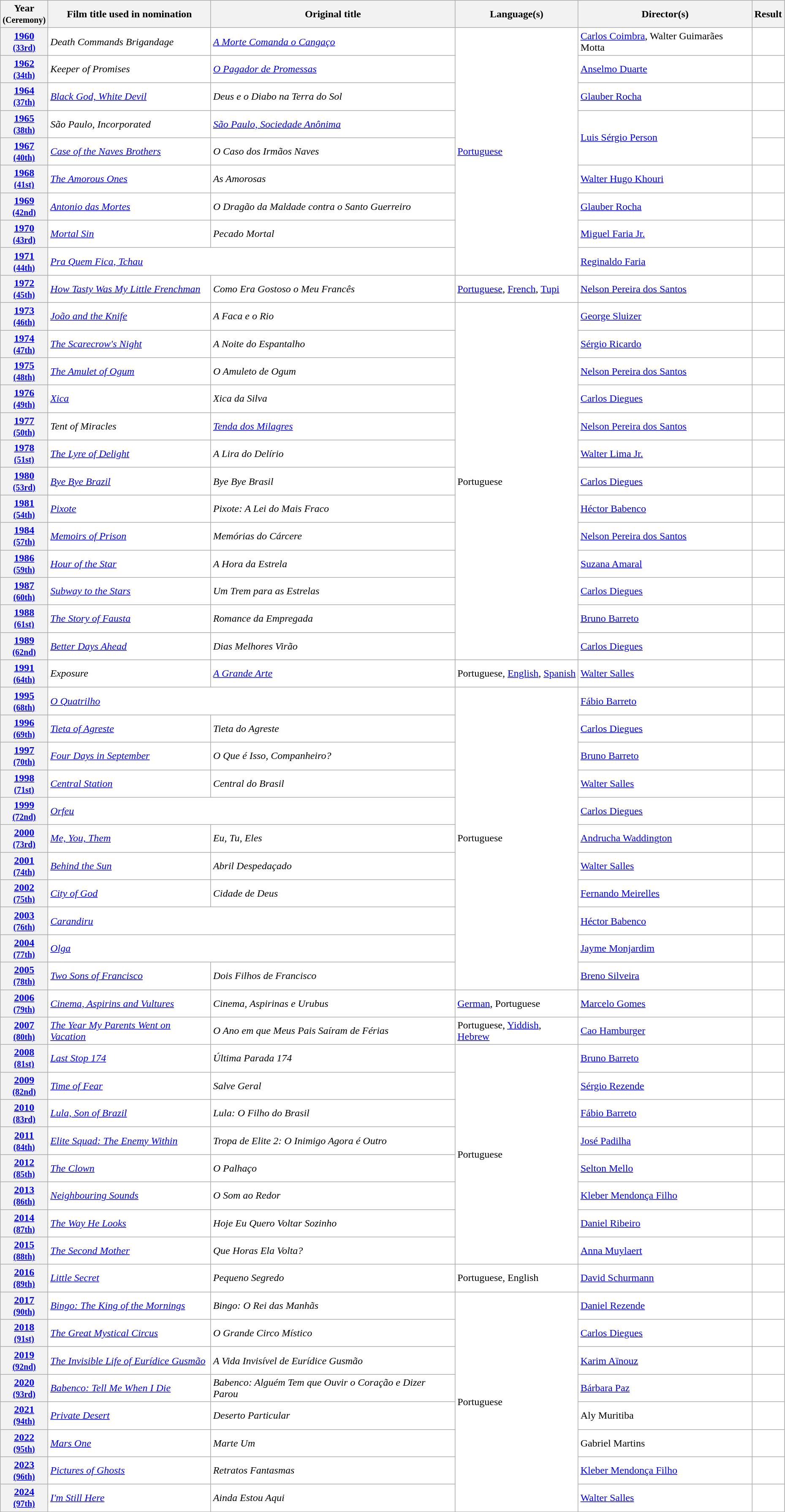<table class="wikitable sortable" width="98%" style="background:#ffffff;">
<tr>
<th>Year<br><small>(Ceremony)</small></th>
<th>Film title used in nomination</th>
<th>Original title</th>
<th>Language(s)</th>
<th>Director(s)</th>
<th>Result</th>
</tr>
<tr>
<th align="center"><a href='#'>1960</a><br><small><a href='#'>(33rd)</a></small></th>
<td><em>Death Commands Brigandage</em></td>
<td><em><a href='#'>A Morte Comanda o Cangaço</a></em></td>
<td rowspan="9"><a href='#'>Portuguese</a></td>
<td><a href='#'>Carlos Coimbra</a>, Walter Guimarães Motta</td>
<td></td>
</tr>
<tr>
<th align="center"><a href='#'>1962</a><br><small><a href='#'>(34th)</a></small></th>
<td><em>Keeper of Promises</em></td>
<td><em><a href='#'>O Pagador de Promessas</a></em></td>
<td><a href='#'>Anselmo Duarte</a></td>
<td></td>
</tr>
<tr>
<th align="center"><a href='#'>1964</a><br><small><a href='#'>(37th)</a></small></th>
<td><em><a href='#'>Black God, White Devil</a></em></td>
<td><em>Deus e o Diabo na Terra do Sol</em></td>
<td><a href='#'>Glauber Rocha</a></td>
<td></td>
</tr>
<tr>
<th align="center"><a href='#'>1965</a><br><small><a href='#'>(38th)</a></small></th>
<td><em>São Paulo, Incorporated</em></td>
<td><em><a href='#'>São Paulo, Sociedade Anônima</a></em></td>
<td rowspan="2"><a href='#'>Luis Sérgio Person</a></td>
<td></td>
</tr>
<tr>
<th align="center"><a href='#'>1967</a><br><small><a href='#'>(40th)</a></small></th>
<td><em><a href='#'>Case of the Naves Brothers</a></em></td>
<td><em>O Caso dos Irmãos Naves</em></td>
<td></td>
</tr>
<tr>
<th align="center"><a href='#'>1968</a><br><small><a href='#'>(41st)</a></small></th>
<td><em><a href='#'>The Amorous Ones</a></em></td>
<td><em>As Amorosas</em></td>
<td><a href='#'>Walter Hugo Khouri</a></td>
<td></td>
</tr>
<tr>
<th align="center"><a href='#'>1969</a><br><small><a href='#'>(42nd)</a></small></th>
<td><em><a href='#'>Antonio das Mortes</a></em></td>
<td><em>O Dragão da Maldade contra o Santo Guerreiro</em></td>
<td><a href='#'>Glauber Rocha</a></td>
<td></td>
</tr>
<tr>
<th align="center"><a href='#'>1970</a><br><small><a href='#'>(43rd)</a></small></th>
<td><em><a href='#'>Mortal Sin</a></em></td>
<td><em>Pecado Mortal</em></td>
<td><a href='#'>Miguel Faria Jr.</a></td>
<td></td>
</tr>
<tr>
<th align="center"><a href='#'>1971</a><br><small><a href='#'>(44th)</a></small></th>
<td colspan="2"><em><a href='#'>Pra Quem Fica, Tchau</a></em></td>
<td><a href='#'>Reginaldo Faria</a></td>
<td></td>
</tr>
<tr>
<th align="center"><a href='#'>1972</a><br><small><a href='#'>(45th)</a></small></th>
<td><em><a href='#'>How Tasty Was My Little Frenchman</a></em></td>
<td><em>Como Era Gostoso o Meu Francês</em></td>
<td><a href='#'>Portuguese</a>, <a href='#'>French</a>, <a href='#'>Tupi</a></td>
<td><a href='#'>Nelson Pereira dos Santos</a></td>
<td></td>
</tr>
<tr>
<th align="center"><a href='#'>1973</a><br><small><a href='#'>(46th)</a></small></th>
<td><em><a href='#'>João and the Knife</a></em></td>
<td><em>A Faca e o Rio</em></td>
<td rowspan="13">Portuguese</td>
<td><a href='#'>George Sluizer</a></td>
<td></td>
</tr>
<tr>
<th align="center"><a href='#'>1974</a><br><small><a href='#'>(47th)</a></small></th>
<td><em><a href='#'>The Scarecrow's Night</a></em></td>
<td><em>A Noite do Espantalho</em></td>
<td><a href='#'>Sérgio Ricardo</a></td>
<td></td>
</tr>
<tr>
<th align="center"><a href='#'>1975</a><br><small><a href='#'>(48th)</a></small></th>
<td><em><a href='#'>The Amulet of Ogum</a></em></td>
<td><em>O Amuleto de Ogum</em></td>
<td><a href='#'>Nelson Pereira dos Santos</a></td>
<td></td>
</tr>
<tr>
<th align="center"><a href='#'>1976</a><br><small><a href='#'>(49th)</a></small></th>
<td><em><a href='#'>Xica</a></em></td>
<td><em>Xica da Silva</em></td>
<td><a href='#'>Carlos Diegues</a></td>
<td></td>
</tr>
<tr>
<th align="center"><a href='#'>1977</a><br><small><a href='#'>(50th)</a></small></th>
<td><em>Tent of Miracles</em></td>
<td><em><a href='#'>Tenda dos Milagres</a></em></td>
<td><a href='#'>Nelson Pereira dos Santos</a></td>
<td></td>
</tr>
<tr>
<th align="center"><a href='#'>1978</a><br><small><a href='#'>(51st)</a></small></th>
<td><em><a href='#'>The Lyre of Delight</a></em></td>
<td><em>A Lira do Delírio</em></td>
<td><a href='#'>Walter Lima Jr.</a></td>
<td></td>
</tr>
<tr>
<th align="center"><a href='#'>1980</a><br><small><a href='#'>(53rd)</a></small></th>
<td><em><a href='#'>Bye Bye Brazil</a></em></td>
<td><em>Bye Bye Brasil</em></td>
<td><a href='#'>Carlos Diegues</a></td>
<td></td>
</tr>
<tr>
<th align="center"><a href='#'>1981</a><br><small><a href='#'>(54th)</a></small></th>
<td><em><a href='#'>Pixote</a></em></td>
<td><em>Pixote: A Lei do Mais Fraco</em></td>
<td><a href='#'>Héctor Babenco</a></td>
<td></td>
</tr>
<tr>
<th align="center"><a href='#'>1984</a><br><small><a href='#'>(57th)</a></small></th>
<td><em><a href='#'>Memoirs of Prison</a></em></td>
<td><em>Memórias do Cárcere</em></td>
<td><a href='#'>Nelson Pereira dos Santos</a></td>
<td></td>
</tr>
<tr>
<th align="center"><a href='#'>1986</a><br><small><a href='#'>(59th)</a></small></th>
<td><em><a href='#'>Hour of the Star</a></em></td>
<td><em>A Hora da Estrela</em></td>
<td><a href='#'>Suzana Amaral</a></td>
<td></td>
</tr>
<tr>
<th align="center"><a href='#'>1987</a><br><small><a href='#'>(60th)</a></small></th>
<td><em><a href='#'>Subway to the Stars</a></em></td>
<td><em>Um Trem para as Estrelas</em></td>
<td><a href='#'>Carlos Diegues</a></td>
<td></td>
</tr>
<tr>
<th align="center"><a href='#'>1988</a><br><small><a href='#'>(61st)</a></small></th>
<td><em><a href='#'>The Story of Fausta</a></em></td>
<td><em>Romance da Empregada</em></td>
<td><a href='#'>Bruno Barreto</a></td>
<td></td>
</tr>
<tr>
<th align="center"><a href='#'>1989</a><br><small><a href='#'>(62nd)</a></small></th>
<td><em><a href='#'>Better Days Ahead</a></em></td>
<td><em>Dias Melhores Virão</em></td>
<td><a href='#'>Carlos Diegues</a></td>
<td></td>
</tr>
<tr>
<th align="center"><a href='#'>1991</a><br><small><a href='#'>(64th)</a></small></th>
<td><em>Exposure</em></td>
<td><em><a href='#'>A Grande Arte</a></em></td>
<td>Portuguese, <a href='#'>English</a>, <a href='#'>Spanish</a></td>
<td><a href='#'>Walter Salles</a></td>
<td></td>
</tr>
<tr>
<th align="center"><a href='#'>1995</a><br><small><a href='#'>(68th)</a></small></th>
<td colspan="2"><em><a href='#'>O Quatrilho</a></em></td>
<td rowspan="11">Portuguese</td>
<td><a href='#'>Fábio Barreto</a></td>
<td></td>
</tr>
<tr>
<th align="center"><a href='#'>1996</a><br><small><a href='#'>(69th)</a></small></th>
<td><em><a href='#'>Tieta of Agreste</a></em></td>
<td><em>Tieta do Agreste</em></td>
<td><a href='#'>Carlos Diegues</a></td>
<td></td>
</tr>
<tr>
<th align="center"><a href='#'>1997</a><br><small><a href='#'>(70th)</a></small></th>
<td><em><a href='#'>Four Days in September</a></em></td>
<td><em>O Que é Isso, Companheiro?</em></td>
<td><a href='#'>Bruno Barreto</a></td>
<td></td>
</tr>
<tr>
<th align="center"><a href='#'>1998</a><br><small><a href='#'>(71st)</a></small></th>
<td><em><a href='#'>Central Station</a></em></td>
<td><em>Central do Brasil</em></td>
<td><a href='#'>Walter Salles</a></td>
<td></td>
</tr>
<tr>
<th align="center"><a href='#'>1999</a><br><small><a href='#'>(72nd)</a></small></th>
<td colspan="2"><em><a href='#'>Orfeu</a></em></td>
<td><a href='#'>Carlos Diegues</a></td>
<td></td>
</tr>
<tr>
<th align="center"><a href='#'>2000</a><br><small><a href='#'>(73rd)</a></small></th>
<td><em><a href='#'>Me, You, Them</a></em></td>
<td><em>Eu, Tu, Eles</em></td>
<td><a href='#'>Andrucha Waddington</a></td>
<td></td>
</tr>
<tr>
<th align="center"><a href='#'>2001</a><br><small><a href='#'>(74th)</a></small></th>
<td><em><a href='#'>Behind the Sun</a></em></td>
<td><em>Abril Despedaçado</em></td>
<td><a href='#'>Walter Salles</a></td>
<td></td>
</tr>
<tr>
<th align="center"><a href='#'>2002</a><br><small><a href='#'>(75th)</a></small></th>
<td><em><a href='#'>City of God</a></em></td>
<td><em>Cidade de Deus</em></td>
<td><a href='#'>Fernando Meirelles</a></td>
<td></td>
</tr>
<tr>
<th align="center"><a href='#'>2003</a><br><small><a href='#'>(76th)</a></small></th>
<td colspan="2"><em><a href='#'>Carandiru</a></em></td>
<td><a href='#'>Héctor Babenco</a></td>
<td></td>
</tr>
<tr>
<th align="center"><a href='#'>2004</a><br><small><a href='#'>(77th)</a></small></th>
<td colspan="2"><em><a href='#'>Olga</a></em></td>
<td><a href='#'>Jayme Monjardim</a></td>
<td></td>
</tr>
<tr>
<th align="center"><a href='#'>2005</a><br><small><a href='#'>(78th)</a></small></th>
<td><em><a href='#'>Two Sons of Francisco</a></em></td>
<td><em>Dois Filhos de Francisco</em></td>
<td><a href='#'>Breno Silveira</a></td>
<td></td>
</tr>
<tr>
<th align="center"><a href='#'>2006</a><br><small><a href='#'>(79th)</a></small></th>
<td><em><a href='#'>Cinema, Aspirins and Vultures</a></em></td>
<td><em>Cinema, Aspirinas e Urubus</em></td>
<td><a href='#'>German</a>, Portuguese</td>
<td><a href='#'>Marcelo Gomes</a></td>
<td></td>
</tr>
<tr>
<th align="center"><a href='#'>2007</a><br><small><a href='#'>(80th)</a></small></th>
<td><em><a href='#'>The Year My Parents Went on Vacation</a></em></td>
<td><em>O Ano em que Meus Pais Saíram de Férias</em></td>
<td>Portuguese, <a href='#'>Yiddish</a>, <a href='#'>Hebrew</a></td>
<td><a href='#'>Cao Hamburger</a></td>
<td></td>
</tr>
<tr>
<th align="center"><a href='#'>2008</a><br><small><a href='#'>(81st)</a></small></th>
<td><em><a href='#'>Last Stop 174</a></em></td>
<td><em>Última Parada 174</em></td>
<td rowspan="8">Portuguese</td>
<td><a href='#'>Bruno Barreto</a></td>
<td></td>
</tr>
<tr>
<th align="center"><a href='#'>2009</a><br><small><a href='#'>(82nd)</a></small></th>
<td><em><a href='#'>Time of Fear</a></em></td>
<td><em>Salve Geral</em></td>
<td><a href='#'>Sérgio Rezende</a></td>
<td></td>
</tr>
<tr>
<th align="center"><a href='#'>2010</a><br><small><a href='#'>(83rd)</a></small></th>
<td><em><a href='#'>Lula, Son of Brazil</a></em></td>
<td><em>Lula: O Filho do Brasil</em></td>
<td><a href='#'>Fábio Barreto</a></td>
<td></td>
</tr>
<tr>
<th align="center"><a href='#'>2011</a><br><small><a href='#'>(84th)</a></small></th>
<td><em><a href='#'>Elite Squad: The Enemy Within</a></em></td>
<td><em>Tropa de Elite 2: O Inimigo Agora é Outro</em></td>
<td><a href='#'>José Padilha</a></td>
<td></td>
</tr>
<tr>
<th align="center"><a href='#'>2012</a><br><small><a href='#'>(85th)</a></small></th>
<td><em><a href='#'>The Clown</a></em></td>
<td><em>O Palhaço</em></td>
<td><a href='#'>Selton Mello</a></td>
<td></td>
</tr>
<tr>
<th align="center"><a href='#'>2013</a><br><small><a href='#'>(86th)</a></small></th>
<td><em><a href='#'>Neighbouring Sounds</a></em></td>
<td><em>O Som ao Redor</em></td>
<td><a href='#'>Kleber Mendonça Filho</a></td>
<td></td>
</tr>
<tr>
<th align="center"><a href='#'>2014</a><br><small><a href='#'>(87th)</a></small></th>
<td><em><a href='#'>The Way He Looks</a></em></td>
<td><em>Hoje Eu Quero Voltar Sozinho</em></td>
<td><a href='#'>Daniel Ribeiro</a></td>
<td></td>
</tr>
<tr>
<th align="center"><a href='#'>2015</a><br><small><a href='#'>(88th)</a></small></th>
<td><em><a href='#'>The Second Mother</a></em></td>
<td><em>Que Horas Ela Volta?</em></td>
<td><a href='#'>Anna Muylaert</a></td>
<td></td>
</tr>
<tr>
<th align="center"><a href='#'>2016</a><br><small><a href='#'>(89th)</a></small></th>
<td><em><a href='#'>Little Secret</a></em></td>
<td><em>Pequeno Segredo</em></td>
<td>Portuguese, English</td>
<td><a href='#'>David Schurmann</a></td>
<td></td>
</tr>
<tr>
<th align="center"><a href='#'>2017</a><br><small><a href='#'>(90th)</a></small></th>
<td><em><a href='#'>Bingo: The King of the Mornings</a></em></td>
<td><em>Bingo: O Rei das Manhãs</em></td>
<td rowspan="8">Portuguese</td>
<td><a href='#'>Daniel Rezende</a></td>
<td></td>
</tr>
<tr>
<th align="center"><a href='#'>2018</a><br><small><a href='#'>(91st)</a></small></th>
<td><em><a href='#'>The Great Mystical Circus</a></em></td>
<td><em>O Grande Circo Místico</em></td>
<td><a href='#'>Carlos Diegues</a></td>
<td></td>
</tr>
<tr>
<th align="center"><a href='#'>2019</a><br><small><a href='#'>(92nd)</a></small></th>
<td><em><a href='#'>The Invisible Life of Eurídice Gusmão</a></em></td>
<td><em>A Vida Invisível de Eurídice Gusmão</em></td>
<td><a href='#'>Karim Aïnouz</a></td>
<td></td>
</tr>
<tr>
<th align="center"><a href='#'>2020</a><br><small><a href='#'>(93rd)</a></small></th>
<td><em><a href='#'>Babenco: Tell Me When I Die</a></em></td>
<td><em>Babenco: Alguém Tem que Ouvir o Coração e Dizer Parou</em></td>
<td><a href='#'>Bárbara Paz</a></td>
<td></td>
</tr>
<tr>
<th align="center"><a href='#'>2021</a><br><small><a href='#'>(94th)</a></small></th>
<td><em><a href='#'>Private Desert</a></em></td>
<td><em>Deserto Particular</em></td>
<td>Aly Muritiba</td>
<td></td>
</tr>
<tr>
<th align="center"><a href='#'>2022</a><br><small><a href='#'>(95th)</a></small></th>
<td><em><a href='#'>Mars One</a></em></td>
<td><em>Marte Um</em></td>
<td>Gabriel Martins</td>
<td></td>
</tr>
<tr>
<th align="center"><a href='#'>2023</a><br><small><a href='#'>(96th)</a></small></th>
<td><em><a href='#'>Pictures of Ghosts</a></em></td>
<td><em>Retratos Fantasmas</em></td>
<td><a href='#'>Kleber Mendonça Filho</a></td>
<td></td>
</tr>
<tr>
<th align="center"><a href='#'>2024</a><br><small><a href='#'>(97th)</a></small></th>
<td><em><a href='#'>I'm Still Here</a></em></td>
<td><em>Ainda Estou Aqui</em></td>
<td><a href='#'>Walter Salles</a></td>
<td></td>
</tr>
</table>
